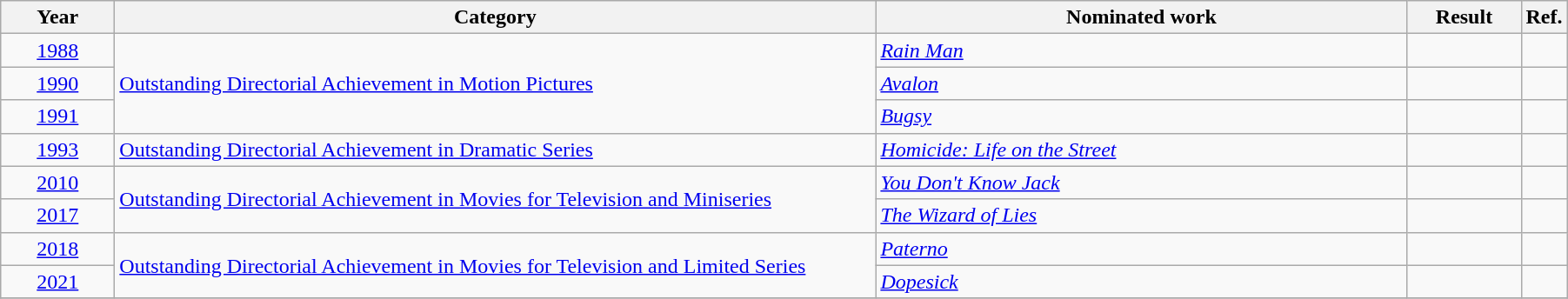<table class=wikitable>
<tr>
<th scope="col" style="width:5em;">Year</th>
<th scope="col" style="width:36em;">Category</th>
<th scope="col" style="width:25em;">Nominated work</th>
<th scope="col" style="width:5em;">Result</th>
<th>Ref.</th>
</tr>
<tr>
<td style="text-align:center;"><a href='#'>1988</a></td>
<td rowspan="3"><a href='#'>Outstanding Directorial Achievement in Motion Pictures</a></td>
<td><em><a href='#'>Rain Man</a></em></td>
<td></td>
<td style="text-align:center;"></td>
</tr>
<tr>
<td style="text-align:center;"><a href='#'>1990</a></td>
<td><em><a href='#'>Avalon</a></em></td>
<td></td>
<td style="text-align:center;"></td>
</tr>
<tr>
<td style="text-align:center;"><a href='#'>1991</a></td>
<td><em><a href='#'>Bugsy</a></em></td>
<td></td>
<td style="text-align:center;"></td>
</tr>
<tr>
<td style="text-align:center;"><a href='#'>1993</a></td>
<td><a href='#'>Outstanding Directorial Achievement in Dramatic Series</a></td>
<td><em><a href='#'>Homicide: Life on the Street</a></em> </td>
<td></td>
<td style="text-align:center;"></td>
</tr>
<tr>
<td style="text-align:center;"><a href='#'>2010</a></td>
<td rowspan="2"><a href='#'>Outstanding Directorial Achievement in Movies for Television and Miniseries</a></td>
<td><em><a href='#'>You Don't Know Jack</a></em></td>
<td></td>
<td style="text-align:center;"></td>
</tr>
<tr>
<td style="text-align:center;"><a href='#'>2017</a></td>
<td><em><a href='#'>The Wizard of Lies</a></em></td>
<td></td>
<td style="text-align:center;"></td>
</tr>
<tr>
<td style="text-align:center;"><a href='#'>2018</a></td>
<td rowspan="2"><a href='#'>Outstanding Directorial Achievement in Movies for Television and Limited Series</a></td>
<td><em><a href='#'>Paterno</a></em></td>
<td></td>
<td style="text-align:center;"></td>
</tr>
<tr>
<td style="text-align:center;"><a href='#'>2021</a></td>
<td><em><a href='#'>Dopesick</a></em></td>
<td></td>
<td style="text-align:center;"></td>
</tr>
<tr>
</tr>
</table>
